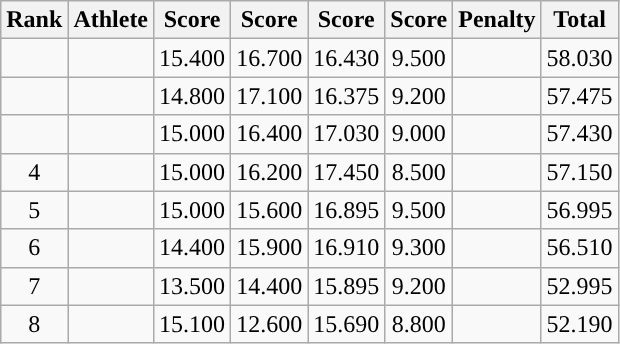<table class="wikitable sortable" style="text-align:center">
<tr>
<th>Rank</th>
<th>Athlete</th>
<th> Score</th>
<th> Score</th>
<th> Score</th>
<th> Score</th>
<th>Penalty</th>
<th>Total</th>
</tr>
<tr>
<td></td>
<td align=left></td>
<td>15.400</td>
<td>16.700</td>
<td>16.430</td>
<td>9.500</td>
<td></td>
<td>58.030</td>
</tr>
<tr>
<td></td>
<td align=left></td>
<td>14.800</td>
<td>17.100</td>
<td>16.375</td>
<td>9.200</td>
<td></td>
<td>57.475</td>
</tr>
<tr>
<td></td>
<td align=left></td>
<td>15.000</td>
<td>16.400</td>
<td>17.030</td>
<td>9.000</td>
<td></td>
<td>57.430</td>
</tr>
<tr>
<td>4</td>
<td align=left></td>
<td>15.000</td>
<td>16.200</td>
<td>17.450</td>
<td>8.500</td>
<td></td>
<td>57.150</td>
</tr>
<tr>
<td>5</td>
<td align=left></td>
<td>15.000</td>
<td>15.600</td>
<td>16.895</td>
<td>9.500</td>
<td></td>
<td>56.995</td>
</tr>
<tr>
<td>6</td>
<td align=left></td>
<td>14.400</td>
<td>15.900</td>
<td>16.910</td>
<td>9.300</td>
<td></td>
<td>56.510</td>
</tr>
<tr>
<td>7</td>
<td align=left></td>
<td>13.500</td>
<td>14.400</td>
<td>15.895</td>
<td>9.200</td>
<td></td>
<td>52.995</td>
</tr>
<tr>
<td>8</td>
<td align=left></td>
<td>15.100</td>
<td>12.600</td>
<td>15.690</td>
<td>8.800</td>
<td></td>
<td>52.190</td>
</tr>
</table>
